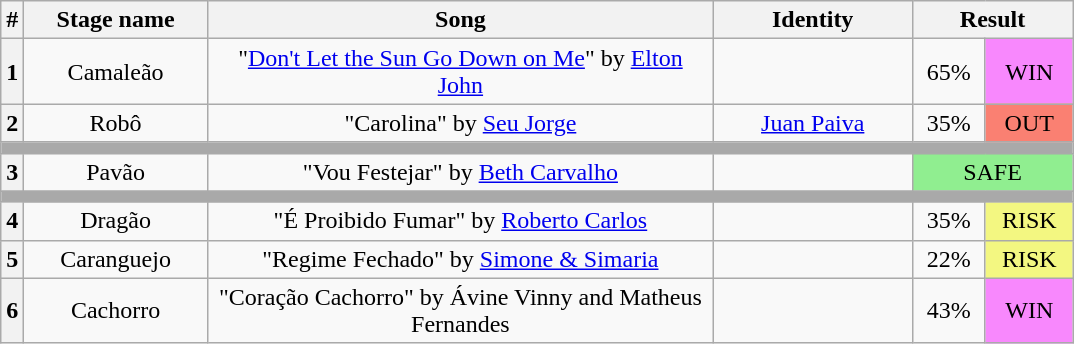<table class="wikitable plainrowheaders" style="text-align: center;">
<tr>
<th>#</th>
<th width=115>Stage name</th>
<th width=330>Song</th>
<th width=125>Identity</th>
<th style="width:100px;" colspan="2">Result</th>
</tr>
<tr>
<th>1</th>
<td>Camaleão</td>
<td>"<a href='#'>Don't Let the Sun Go Down on Me</a>" by <a href='#'>Elton John</a></td>
<td></td>
<td>65%</td>
<td style="background:#F888FD">WIN</td>
</tr>
<tr>
<th>2</th>
<td>Robô</td>
<td>"Carolina" by <a href='#'>Seu Jorge</a></td>
<td><a href='#'>Juan Paiva</a></td>
<td>35%</td>
<td style="background:salmon">OUT</td>
</tr>
<tr>
<td colspan="6" style="background:darkGrey;"></td>
</tr>
<tr>
<th>3</th>
<td>Pavão</td>
<td>"Vou Festejar" by <a href='#'>Beth Carvalho</a></td>
<td></td>
<td colspan=2 style="background:lightgreen;">SAFE</td>
</tr>
<tr>
<td colspan="6" style="background:darkGrey;"></td>
</tr>
<tr>
<th>4</th>
<td>Dragão</td>
<td>"É Proibido Fumar" by <a href='#'>Roberto Carlos</a></td>
<td></td>
<td>35%</td>
<td style="background:#F3F781">RISK</td>
</tr>
<tr>
<th>5</th>
<td>Caranguejo</td>
<td>"Regime Fechado" by <a href='#'>Simone & Simaria</a></td>
<td></td>
<td>22%</td>
<td style="background:#F3F781">RISK</td>
</tr>
<tr>
<th>6</th>
<td>Cachorro</td>
<td>"Coração Cachorro" by Ávine Vinny and Matheus Fernandes</td>
<td></td>
<td>43%</td>
<td style="background:#F888FD">WIN</td>
</tr>
</table>
